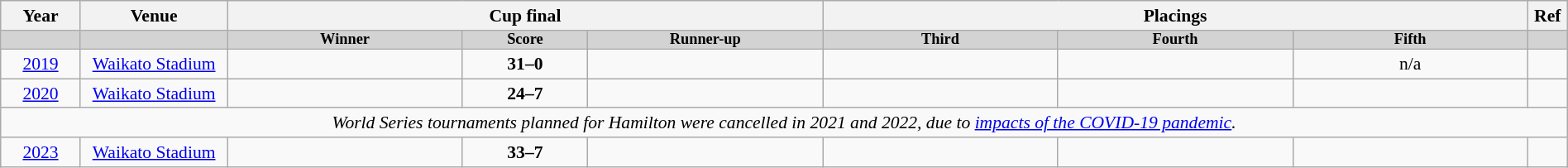<table class="wikitable" style="font-size:90%; width: 100%; text-align: center;">
<tr>
<th style="width:4.0em;">Year</th>
<th>Venue</th>
<th colspan=3>Cup final</th>
<th colspan=3>Placings</th>
<th style="padding:3px;">Ref</th>
</tr>
<tr bgcolor=lightgrey style="line-height:9px; font-size:85%; padding:0px;">
<td style="font-weight:bold;"></td>
<td style="border-left:0px;"></td>
<td width=15% style="font-weight:bold;">Winner</td>
<td width=8% style="font-weight:bold;">Score</td>
<td width=15% style="font-weight:bold;">Runner-up</td>
<td width=15% style="font-weight:bold;">Third</td>
<td width=15% style="font-weight:bold;">Fourth</td>
<td width=15% style="font-weight:bold;">Fifth</td>
<td></td>
</tr>
<tr>
<td><a href='#'>2019</a><br></td>
<td><a href='#'>Waikato Stadium</a></td>
<td></td>
<td><strong>31–0</strong></td>
<td></td>
<td></td>
<td></td>
<td>n/a</td>
<td></td>
</tr>
<tr>
<td><a href='#'>2020</a></td>
<td><a href='#'>Waikato Stadium</a></td>
<td></td>
<td><strong>24–7</strong></td>
<td></td>
<td></td>
<td></td>
<td></td>
<td></td>
</tr>
<tr>
<td colspan=9><em>World Series tournaments planned for Hamilton were cancelled in 2021 and 2022, due to <a href='#'>impacts of the COVID-19 pandemic</a>.</em></td>
</tr>
<tr>
<td><a href='#'>2023</a></td>
<td><a href='#'>Waikato Stadium</a></td>
<td></td>
<td><strong>33–7</strong></td>
<td></td>
<td></td>
<td></td>
<td></td>
<td></td>
</tr>
</table>
